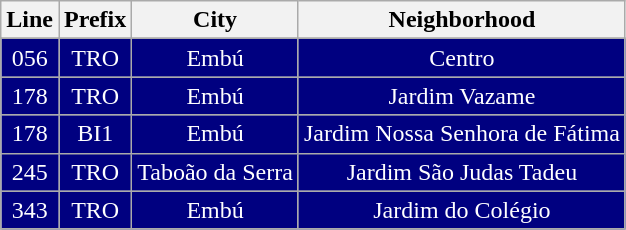<table class="wikitable">
<tr>
<th align="center">Line</th>
<th align="center">Prefix</th>
<th align="center">City</th>
<th align="center">Neighborhood</th>
</tr>
<tr>
</tr>
<tr>
<td bgcolor="navy" align="center" style="color:white">056</td>
<td bgcolor="navy" align="center" style="color:white">TRO</td>
<td bgcolor="navy" align="center" style="color:white">Embú</td>
<td bgcolor="navy" align="center" style="color:white">Centro</td>
</tr>
<tr>
<td bgcolor="navy" align="center" style="color:white">178</td>
<td bgcolor="navy" align="center" style="color:white">TRO</td>
<td bgcolor="navy" align="center" style="color:white">Embú</td>
<td bgcolor="navy" align="center" style="color:white">Jardim Vazame</td>
</tr>
<tr>
<td bgcolor="navy" align="center" style="color:white">178</td>
<td bgcolor="navy" align="center" style="color:white">BI1</td>
<td bgcolor="navy" align="center" style="color:white">Embú</td>
<td bgcolor="navy" align="center" style="color:white">Jardim Nossa Senhora de Fátima</td>
</tr>
<tr>
<td bgcolor="navy" align="center" style="color:white">245</td>
<td bgcolor="navy" align="center" style="color:white">TRO</td>
<td bgcolor="navy" align="center" style="color:white">Taboão da Serra</td>
<td bgcolor="navy" align="center" style="color:white">Jardim São Judas Tadeu</td>
</tr>
<tr>
<td bgcolor="navy" align="center" style="color:white">343</td>
<td bgcolor="navy" align="center" style="color:white">TRO</td>
<td bgcolor="navy" align="center" style="color:white">Embú</td>
<td bgcolor="navy" align="center" style="color:white">Jardim do Colégio</td>
</tr>
<tr>
</tr>
</table>
